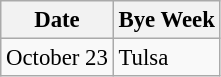<table class="wikitable" style="font-size:95%;">
<tr>
<th>Date</th>
<th colspan="1">Bye Week</th>
</tr>
<tr>
<td>October 23</td>
<td>Tulsa</td>
</tr>
</table>
